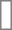<table cellpadding="3" cellspacing="0" border="1" style="background:#ffffff; font-size:69%; border:grey solid 1px; border-collapse:collapse;">
<tr>
<td colspan="2" rowspan="7"><div><br></div></td>
</tr>
</table>
